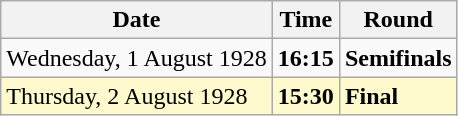<table class="wikitable">
<tr>
<th>Date</th>
<th>Time</th>
<th>Round</th>
</tr>
<tr>
<td>Wednesday, 1 August 1928</td>
<td><strong>16:15</strong></td>
<td><strong>Semifinals</strong></td>
</tr>
<tr style=background:lemonchiffon>
<td>Thursday, 2 August 1928</td>
<td><strong>15:30</strong></td>
<td><strong>Final</strong></td>
</tr>
</table>
